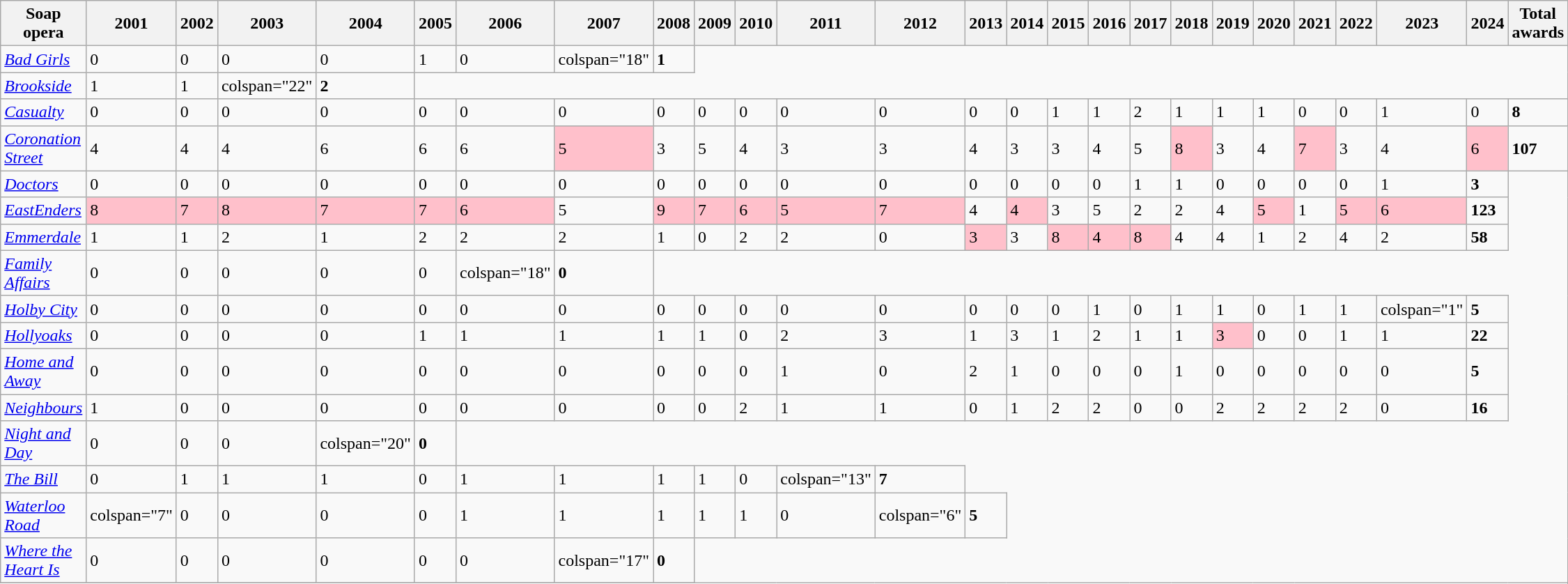<table class="wikitable sortable">
<tr>
<th>Soap opera</th>
<th>2001</th>
<th>2002</th>
<th>2003</th>
<th>2004</th>
<th>2005</th>
<th>2006</th>
<th>2007</th>
<th>2008</th>
<th>2009</th>
<th>2010</th>
<th>2011</th>
<th>2012</th>
<th>2013</th>
<th>2014</th>
<th>2015</th>
<th>2016</th>
<th>2017</th>
<th>2018</th>
<th>2019</th>
<th>2020</th>
<th>2021</th>
<th>2022</th>
<th>2023</th>
<th>2024</th>
<th>Total awards</th>
</tr>
<tr>
<td><em><a href='#'>Bad Girls</a></em></td>
<td>0</td>
<td>0</td>
<td>0</td>
<td>0</td>
<td>1</td>
<td>0</td>
<td>colspan="18" </td>
<td><strong>1</strong></td>
</tr>
<tr>
<td><em><a href='#'>Brookside</a></em></td>
<td>1</td>
<td>1</td>
<td>colspan="22" </td>
<td><strong>2</strong></td>
</tr>
<tr>
<td><em><a href='#'>Casualty</a></em></td>
<td>0</td>
<td>0</td>
<td>0</td>
<td>0</td>
<td>0</td>
<td>0</td>
<td>0</td>
<td>0</td>
<td>0</td>
<td>0</td>
<td>0</td>
<td>0</td>
<td>0</td>
<td>0</td>
<td>1</td>
<td>1</td>
<td>2</td>
<td>1</td>
<td>1</td>
<td>1</td>
<td>0</td>
<td>0</td>
<td>1</td>
<td>0</td>
<td><strong>8</strong></td>
</tr>
<tr>
<td><em><a href='#'>Coronation Street</a></em></td>
<td>4</td>
<td>4</td>
<td>4</td>
<td>6</td>
<td>6</td>
<td>6</td>
<td style="width:130px; background:pink;">5</td>
<td>3</td>
<td>5</td>
<td>4</td>
<td>3</td>
<td>3</td>
<td>4</td>
<td>3</td>
<td>3</td>
<td>4</td>
<td>5</td>
<td style="width:130px; background:pink;">8</td>
<td>3</td>
<td>4</td>
<td style="width:130px; background:pink;">7</td>
<td>3</td>
<td>4</td>
<td style="width:130px; background:pink;">6</td>
<td><strong>107</strong></td>
</tr>
<tr>
<td><em><a href='#'>Doctors</a></em></td>
<td>0</td>
<td>0</td>
<td>0</td>
<td>0</td>
<td>0</td>
<td>0</td>
<td>0</td>
<td>0</td>
<td>0</td>
<td>0</td>
<td>0</td>
<td>0</td>
<td>0</td>
<td>0</td>
<td>0</td>
<td>0</td>
<td>1</td>
<td>1</td>
<td>0</td>
<td>0</td>
<td>0</td>
<td>0</td>
<td>1</td>
<td><strong>3</strong></td>
</tr>
<tr>
<td><em><a href='#'>EastEnders</a></em></td>
<td style="width:130px; background:pink;">8</td>
<td style="width:130px; background:pink;">7</td>
<td style="width:130px; background:pink;">8</td>
<td style="width:130px; background:pink;">7</td>
<td style="width:130px; background:pink;">7</td>
<td style="width:130px; background:pink;">6</td>
<td>5</td>
<td style="width:130px; background:pink;">9</td>
<td style="width:130px; background:pink;">7</td>
<td style="width:130px; background:pink;">6</td>
<td style="width:130px; background:pink;">5</td>
<td style="width:130px; background:pink;">7</td>
<td>4</td>
<td style="width:130px; background:pink;">4</td>
<td>3</td>
<td>5</td>
<td>2</td>
<td>2</td>
<td>4</td>
<td style="width:130px; background:pink;">5</td>
<td>1</td>
<td style="width:130px; background:pink;">5</td>
<td style="width:130px; background:pink;">6</td>
<td><strong>123</strong></td>
</tr>
<tr>
<td><em><a href='#'>Emmerdale</a></em></td>
<td>1</td>
<td>1</td>
<td>2</td>
<td>1</td>
<td>2</td>
<td>2</td>
<td>2</td>
<td>1</td>
<td>0</td>
<td>2</td>
<td>2</td>
<td>0</td>
<td style="width:130px; background:pink;">3</td>
<td>3</td>
<td style="width:130px; background:pink;">8</td>
<td style="width:130px; background:pink;">4</td>
<td style="width:130px; background:pink;">8</td>
<td>4</td>
<td>4</td>
<td>1</td>
<td>2</td>
<td>4</td>
<td>2</td>
<td><strong>58</strong></td>
</tr>
<tr>
<td><em><a href='#'>Family Affairs</a></em></td>
<td>0</td>
<td>0</td>
<td>0</td>
<td>0</td>
<td>0</td>
<td>colspan="18" </td>
<td><strong>0</strong></td>
</tr>
<tr>
<td><em><a href='#'>Holby City</a></em></td>
<td>0</td>
<td>0</td>
<td>0</td>
<td>0</td>
<td>0</td>
<td>0</td>
<td>0</td>
<td>0</td>
<td>0</td>
<td>0</td>
<td>0</td>
<td>0</td>
<td>0</td>
<td>0</td>
<td>0</td>
<td>1</td>
<td>0</td>
<td>1</td>
<td>1</td>
<td>0</td>
<td>1</td>
<td>1</td>
<td>colspan="1" </td>
<td><strong>5</strong></td>
</tr>
<tr>
<td><em><a href='#'>Hollyoaks</a></em></td>
<td>0</td>
<td>0</td>
<td>0</td>
<td>0</td>
<td>1</td>
<td>1</td>
<td>1</td>
<td>1</td>
<td>1</td>
<td>0</td>
<td>2</td>
<td>3</td>
<td>1</td>
<td>3</td>
<td>1</td>
<td>2</td>
<td>1</td>
<td>1</td>
<td style="width:130px; background:pink;">3</td>
<td>0</td>
<td>0</td>
<td>1</td>
<td>1</td>
<td><strong>22</strong></td>
</tr>
<tr>
<td><em><a href='#'>Home and Away</a></em></td>
<td>0</td>
<td>0</td>
<td>0</td>
<td>0</td>
<td>0</td>
<td>0</td>
<td>0</td>
<td>0</td>
<td>0</td>
<td>0</td>
<td>1</td>
<td>0</td>
<td>2</td>
<td>1</td>
<td>0</td>
<td>0</td>
<td>0</td>
<td>1</td>
<td>0</td>
<td>0</td>
<td>0</td>
<td>0</td>
<td>0</td>
<td><strong>5</strong></td>
</tr>
<tr>
<td><em><a href='#'>Neighbours</a></em></td>
<td>1</td>
<td>0</td>
<td>0</td>
<td>0</td>
<td>0</td>
<td>0</td>
<td>0</td>
<td>0</td>
<td>0</td>
<td>2</td>
<td>1</td>
<td>1</td>
<td>0</td>
<td>1</td>
<td>2</td>
<td>2</td>
<td>0</td>
<td>0</td>
<td>2</td>
<td>2</td>
<td>2</td>
<td>2</td>
<td>0</td>
<td><strong>16</strong></td>
</tr>
<tr>
<td><em><a href='#'>Night and Day</a></em></td>
<td>0</td>
<td>0</td>
<td>0</td>
<td>colspan="20" </td>
<td><strong>0</strong></td>
</tr>
<tr>
<td><em><a href='#'>The Bill</a></em></td>
<td>0</td>
<td>1</td>
<td>1</td>
<td>1</td>
<td>0</td>
<td>1</td>
<td>1</td>
<td>1</td>
<td>1</td>
<td>0</td>
<td>colspan="13" </td>
<td><strong>7</strong></td>
</tr>
<tr>
<td><em><a href='#'>Waterloo Road</a></em></td>
<td>colspan="7" </td>
<td>0</td>
<td>0</td>
<td>0</td>
<td>0</td>
<td>1</td>
<td>1</td>
<td>1</td>
<td>1</td>
<td>1</td>
<td>0</td>
<td>colspan="6" </td>
<td><strong>5</strong></td>
</tr>
<tr>
<td><em><a href='#'>Where the Heart Is</a></em></td>
<td>0</td>
<td>0</td>
<td>0</td>
<td>0</td>
<td>0</td>
<td>0</td>
<td>colspan="17" </td>
<td><strong>0</strong></td>
</tr>
<tr>
</tr>
</table>
